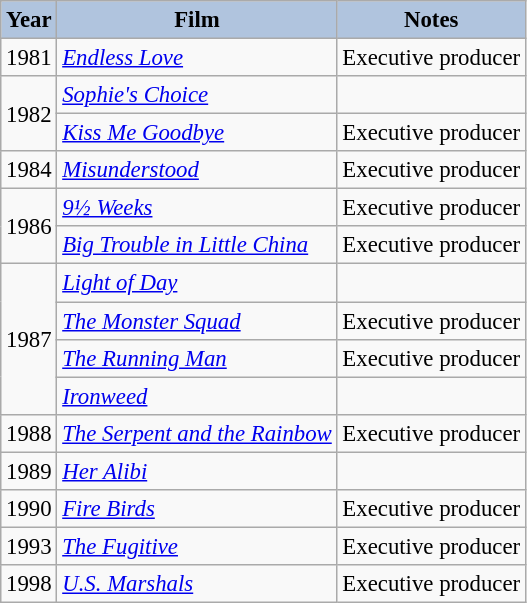<table class="wikitable" style="font-size:95%;">
<tr>
<th style="background:#B0C4DE;">Year</th>
<th style="background:#B0C4DE;">Film</th>
<th style="background:#B0C4DE;">Notes</th>
</tr>
<tr>
<td>1981</td>
<td><em><a href='#'>Endless Love</a></em></td>
<td>Executive producer</td>
</tr>
<tr>
<td rowspan=2>1982</td>
<td><em><a href='#'>Sophie's Choice</a></em></td>
<td></td>
</tr>
<tr>
<td><em><a href='#'>Kiss Me Goodbye</a></em></td>
<td>Executive producer</td>
</tr>
<tr>
<td>1984</td>
<td><em><a href='#'>Misunderstood</a></em></td>
<td>Executive producer</td>
</tr>
<tr>
<td rowspan=2>1986</td>
<td><em><a href='#'>9½ Weeks</a></em></td>
<td>Executive producer</td>
</tr>
<tr>
<td><em><a href='#'>Big Trouble in Little China</a></em></td>
<td>Executive producer</td>
</tr>
<tr>
<td rowspan=4>1987</td>
<td><em><a href='#'>Light of Day</a></em></td>
<td></td>
</tr>
<tr>
<td><em><a href='#'>The Monster Squad</a></em></td>
<td>Executive producer</td>
</tr>
<tr>
<td><em><a href='#'>The Running Man</a></em></td>
<td>Executive producer</td>
</tr>
<tr>
<td><em><a href='#'>Ironweed</a></em></td>
<td></td>
</tr>
<tr>
<td>1988</td>
<td><em><a href='#'>The Serpent and the Rainbow</a></em></td>
<td>Executive producer</td>
</tr>
<tr>
<td>1989</td>
<td><em><a href='#'>Her Alibi</a></em></td>
<td></td>
</tr>
<tr>
<td>1990</td>
<td><em><a href='#'>Fire Birds</a></em></td>
<td>Executive producer</td>
</tr>
<tr>
<td>1993</td>
<td><em><a href='#'>The Fugitive</a></em></td>
<td>Executive producer</td>
</tr>
<tr>
<td>1998</td>
<td><em><a href='#'>U.S. Marshals</a></em></td>
<td>Executive producer</td>
</tr>
</table>
